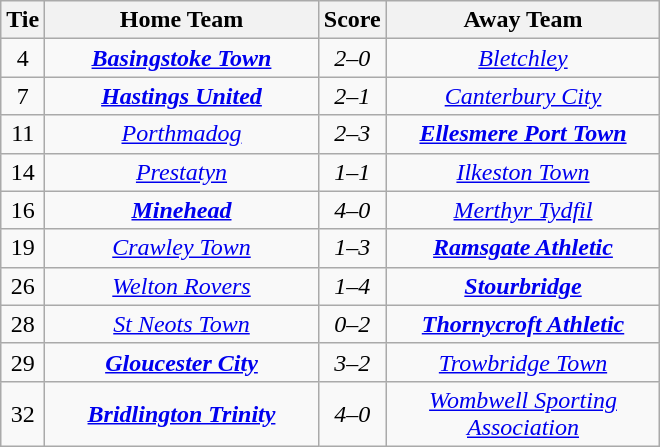<table class="wikitable" style="text-align:center;">
<tr>
<th width=20>Tie</th>
<th width=175>Home Team</th>
<th width=20>Score</th>
<th width=175>Away Team</th>
</tr>
<tr>
<td>4</td>
<td><strong><em><a href='#'>Basingstoke Town</a></em></strong></td>
<td><em>2–0</em></td>
<td><em><a href='#'>Bletchley</a></em></td>
</tr>
<tr>
<td>7</td>
<td><strong><em><a href='#'>Hastings United</a></em></strong></td>
<td><em>2–1</em></td>
<td><em><a href='#'>Canterbury City</a></em></td>
</tr>
<tr>
<td>11</td>
<td><em><a href='#'>Porthmadog</a></em></td>
<td><em>2–3</em></td>
<td><strong><em><a href='#'>Ellesmere Port Town</a></em></strong></td>
</tr>
<tr>
<td>14</td>
<td><em><a href='#'>Prestatyn</a></em></td>
<td><em>1–1</em></td>
<td><em><a href='#'>Ilkeston Town</a></em></td>
</tr>
<tr>
<td>16</td>
<td><strong><em><a href='#'>Minehead</a></em></strong></td>
<td><em>4–0</em></td>
<td><em><a href='#'>Merthyr Tydfil</a></em></td>
</tr>
<tr>
<td>19</td>
<td><em><a href='#'>Crawley Town</a></em></td>
<td><em>1–3</em></td>
<td><strong><em><a href='#'>Ramsgate Athletic</a></em></strong></td>
</tr>
<tr>
<td>26</td>
<td><em><a href='#'>Welton Rovers</a></em></td>
<td><em>1–4</em></td>
<td><strong><em><a href='#'>Stourbridge</a></em></strong></td>
</tr>
<tr>
<td>28</td>
<td><em><a href='#'>St Neots Town</a></em></td>
<td><em>0–2</em></td>
<td><strong><em><a href='#'>Thornycroft Athletic</a></em></strong></td>
</tr>
<tr>
<td>29</td>
<td><strong><em><a href='#'>Gloucester City</a></em></strong></td>
<td><em>3–2</em></td>
<td><em><a href='#'>Trowbridge Town</a></em></td>
</tr>
<tr>
<td>32</td>
<td><strong><em><a href='#'>Bridlington Trinity</a></em></strong></td>
<td><em>4–0</em></td>
<td><em><a href='#'>Wombwell Sporting Association</a></em></td>
</tr>
</table>
